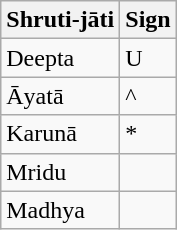<table class="wikitable">
<tr>
<th>Shruti-jāti</th>
<th>Sign</th>
</tr>
<tr>
<td>Deepta</td>
<td>U</td>
</tr>
<tr>
<td>Āyatā</td>
<td>^</td>
</tr>
<tr>
<td>Karunā</td>
<td>*</td>
</tr>
<tr>
<td>Mridu</td>
<td></td>
</tr>
<tr>
<td>Madhya</td>
<td></td>
</tr>
</table>
